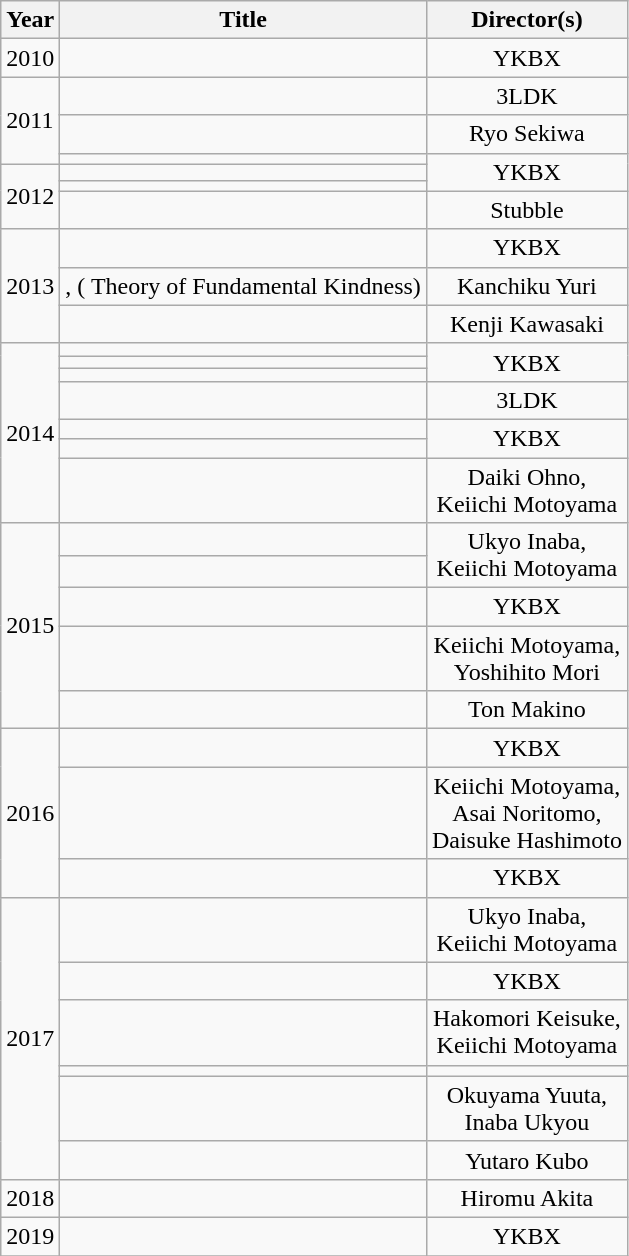<table class="wikitable">
<tr>
<th>Year</th>
<th>Title</th>
<th>Director(s)</th>
</tr>
<tr>
<td rowspan="1">2010</td>
<td></td>
<td align="center">YKBX</td>
</tr>
<tr>
<td rowspan="3">2011</td>
<td></td>
<td align="center">3LDK</td>
</tr>
<tr>
<td></td>
<td align="center">Ryo Sekiwa</td>
</tr>
<tr>
<td></td>
<td align="center" rowspan="3">YKBX</td>
</tr>
<tr>
<td rowspan="3">2012</td>
<td></td>
</tr>
<tr>
<td></td>
</tr>
<tr>
<td></td>
<td align="center">Stubble</td>
</tr>
<tr>
<td rowspan="3">2013</td>
<td></td>
<td align="center">YKBX</td>
</tr>
<tr>
<td><a href='#'></a>, ( Theory of Fundamental Kindness)</td>
<td align="center">Kanchiku Yuri</td>
</tr>
<tr>
<td></td>
<td align="center">Kenji Kawasaki</td>
</tr>
<tr>
<td rowspan="7">2014</td>
<td></td>
<td align="center" rowspan="3">YKBX</td>
</tr>
<tr>
<td></td>
</tr>
<tr>
<td></td>
</tr>
<tr>
<td></td>
<td align="center">3LDK</td>
</tr>
<tr>
<td></td>
<td align="center" rowspan="2">YKBX</td>
</tr>
<tr>
<td></td>
</tr>
<tr>
<td></td>
<td align="center">Daiki Ohno,<br>Keiichi Motoyama</td>
</tr>
<tr>
<td rowspan="5">2015</td>
<td></td>
<td align="center" rowspan="2">Ukyo Inaba,<br>Keiichi Motoyama</td>
</tr>
<tr>
<td></td>
</tr>
<tr>
<td></td>
<td align="center">YKBX</td>
</tr>
<tr>
<td></td>
<td align="center">Keiichi Motoyama,<br>Yoshihito Mori</td>
</tr>
<tr>
<td></td>
<td align="center">Ton Makino</td>
</tr>
<tr>
<td rowspan="3">2016</td>
<td></td>
<td align="center">YKBX</td>
</tr>
<tr>
<td></td>
<td align="center">Keiichi Motoyama,<br>Asai Noritomo,<br>Daisuke Hashimoto</td>
</tr>
<tr>
<td></td>
<td align="center">YKBX</td>
</tr>
<tr>
<td rowspan="6">2017</td>
<td></td>
<td align="center">Ukyo Inaba,<br>Keiichi Motoyama</td>
</tr>
<tr>
<td></td>
<td align="center">YKBX</td>
</tr>
<tr>
<td></td>
<td align="center">Hakomori Keisuke,<br>Keiichi Motoyama</td>
</tr>
<tr>
<td></td>
<td></td>
</tr>
<tr>
<td></td>
<td align="center">Okuyama Yuuta,<br>Inaba Ukyou</td>
</tr>
<tr>
<td></td>
<td align="center">Yutaro Kubo</td>
</tr>
<tr>
<td rowspan="1">2018</td>
<td></td>
<td align="center">Hiromu Akita</td>
</tr>
<tr>
<td rowspan="1">2019</td>
<td></td>
<td align="center">YKBX</td>
</tr>
<tr>
</tr>
</table>
